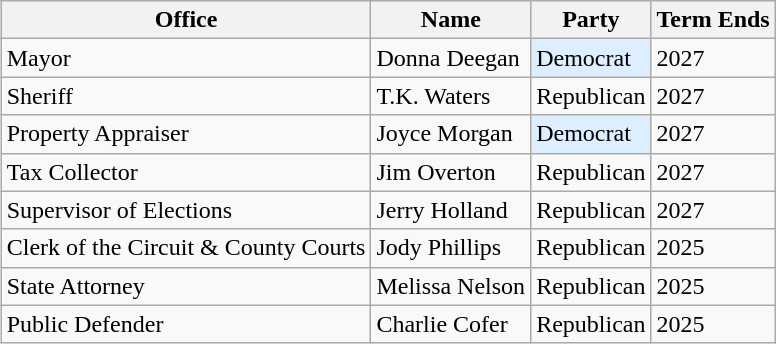<table class="wikitable" style="float:right; clear:right; margin-left:1em">
<tr>
<th>Office</th>
<th>Name</th>
<th>Party</th>
<th>Term Ends</th>
</tr>
<tr>
<td>Mayor</td>
<td>Donna Deegan</td>
<td bgcolor=#DDEEFF>Democrat</td>
<td>2027</td>
</tr>
<tr>
<td>Sheriff</td>
<td>T.K. Waters</td>
<td>Republican</td>
<td>2027</td>
</tr>
<tr>
<td>Property Appraiser</td>
<td>Joyce Morgan</td>
<td bgcolor=#DDEEFF>Democrat</td>
<td>2027</td>
</tr>
<tr>
<td>Tax Collector</td>
<td>Jim Overton</td>
<td>Republican</td>
<td>2027</td>
</tr>
<tr>
<td>Supervisor of Elections</td>
<td>Jerry Holland</td>
<td>Republican</td>
<td>2027</td>
</tr>
<tr>
<td>Clerk of the Circuit & County Courts</td>
<td>Jody Phillips</td>
<td>Republican</td>
<td>2025</td>
</tr>
<tr>
<td>State Attorney</td>
<td>Melissa Nelson</td>
<td>Republican</td>
<td>2025</td>
</tr>
<tr>
<td>Public Defender</td>
<td>Charlie Cofer</td>
<td>Republican</td>
<td>2025</td>
</tr>
</table>
